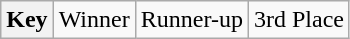<table class="wikitable">
<tr>
<th>Key</th>
<td> Winner</td>
<td> Runner-up</td>
<td> 3rd Place</td>
</tr>
</table>
